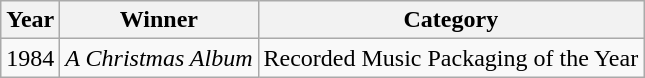<table class="wikitable">
<tr>
<th>Year</th>
<th>Winner</th>
<th>Category</th>
</tr>
<tr>
<td>1984</td>
<td><em>A Christmas Album</em></td>
<td>Recorded Music Packaging of the Year</td>
</tr>
</table>
